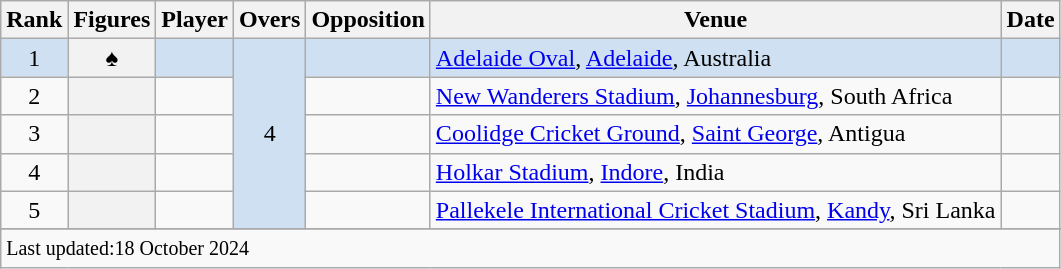<table class="wikitable plainrowheaders sortable">
<tr>
<th scope=col>Rank</th>
<th scope=col>Figures</th>
<th scope=col>Player</th>
<th scope=col>Overs</th>
<th scope=col>Opposition</th>
<th scope=col>Venue</th>
<th scope=col>Date</th>
</tr>
<tr bgcolor=#cee0f2>
<td align=center>1</td>
<th scope=row style=text-align:center;> ♠</th>
<td> </td>
<td align=center rowspan=5>4</td>
<td></td>
<td><a href='#'>Adelaide Oval</a>, <a href='#'>Adelaide</a>, Australia</td>
<td></td>
</tr>
<tr>
<td align=center>2</td>
<th scope=row style=text-align:center;></th>
<td></td>
<td></td>
<td><a href='#'>New Wanderers Stadium</a>, <a href='#'>Johannesburg</a>, South Africa</td>
<td> </td>
</tr>
<tr>
<td align=center>3</td>
<th scope=row style=text-align:center;></th>
<td> </td>
<td></td>
<td><a href='#'>Coolidge Cricket Ground</a>, <a href='#'>Saint George</a>, Antigua</td>
<td></td>
</tr>
<tr>
<td align=center>4</td>
<th scope=row style=text-align:center;></th>
<td></td>
<td></td>
<td><a href='#'>Holkar Stadium</a>, <a href='#'>Indore</a>, India</td>
<td></td>
</tr>
<tr>
<td align=center>5</td>
<th scope=row style=text-align:center;></th>
<td></td>
<td></td>
<td><a href='#'>Pallekele International Cricket Stadium</a>, <a href='#'>Kandy</a>, Sri Lanka</td>
<td></td>
</tr>
<tr>
</tr>
<tr class=sortbottom>
<td colspan=7><small>Last updated:18 October 2024</small></td>
</tr>
</table>
